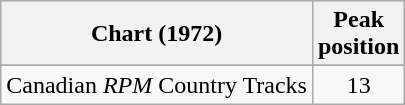<table class="wikitable sortable">
<tr>
<th align="left">Chart (1972)</th>
<th align="center">Peak<br>position</th>
</tr>
<tr>
</tr>
<tr>
<td align="left">Canadian <em>RPM</em> Country Tracks</td>
<td align="center">13</td>
</tr>
</table>
